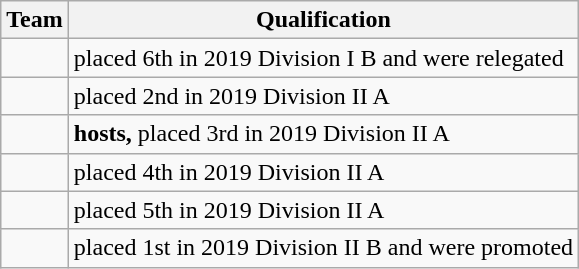<table class="wikitable">
<tr>
<th>Team</th>
<th>Qualification</th>
</tr>
<tr>
<td></td>
<td>placed 6th in 2019 Division I B and were relegated</td>
</tr>
<tr>
<td></td>
<td>placed 2nd in 2019 Division II A</td>
</tr>
<tr>
<td></td>
<td><strong>hosts,</strong> placed 3rd in 2019 Division II A</td>
</tr>
<tr>
<td></td>
<td>placed 4th in 2019 Division II A</td>
</tr>
<tr>
<td></td>
<td>placed 5th in 2019 Division II A</td>
</tr>
<tr>
<td></td>
<td>placed 1st in 2019 Division II B and were promoted</td>
</tr>
</table>
